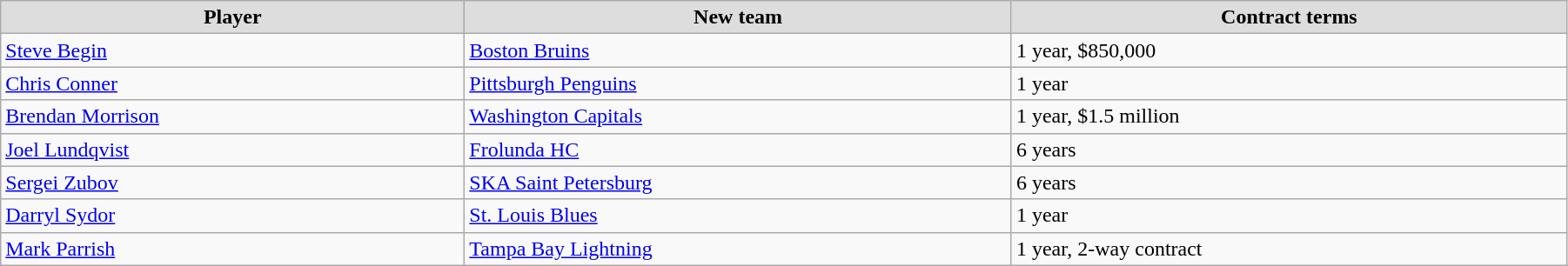<table class="wikitable" width=95%>
<tr align="center"  bgcolor="#dddddd">
<td><strong>Player</strong></td>
<td><strong>New team</strong></td>
<td><strong>Contract terms</strong></td>
</tr>
<tr>
<td><a href='#'>Steve Begin</a></td>
<td><a href='#'>Boston Bruins</a></td>
<td>1 year, $850,000</td>
</tr>
<tr>
<td><a href='#'>Chris Conner</a></td>
<td><a href='#'>Pittsburgh Penguins</a></td>
<td>1 year</td>
</tr>
<tr>
<td><a href='#'>Brendan Morrison</a></td>
<td><a href='#'>Washington Capitals</a></td>
<td>1 year, $1.5 million</td>
</tr>
<tr>
<td><a href='#'>Joel Lundqvist</a></td>
<td><a href='#'>Frolunda HC</a></td>
<td>6 years</td>
</tr>
<tr>
<td><a href='#'>Sergei Zubov</a></td>
<td><a href='#'>SKA Saint Petersburg</a></td>
<td>6 years</td>
</tr>
<tr>
<td><a href='#'>Darryl Sydor</a></td>
<td><a href='#'>St. Louis Blues</a></td>
<td>1 year</td>
</tr>
<tr>
<td><a href='#'>Mark Parrish</a></td>
<td><a href='#'>Tampa Bay Lightning</a></td>
<td>1 year, 2-way contract</td>
</tr>
</table>
